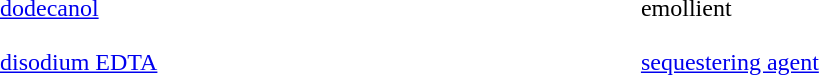<table cellpadding="8">
<tr valign="top">
<td width="20%"><a href='#'>dodecanol</a></td>
<td width="50%"></td>
<td width="30%">emollient</td>
</tr>
<tr valign="top">
<td width="20%"><a href='#'>disodium EDTA</a></td>
<td width="50%"></td>
<td width="30%"><a href='#'>sequestering agent</a></td>
</tr>
</table>
